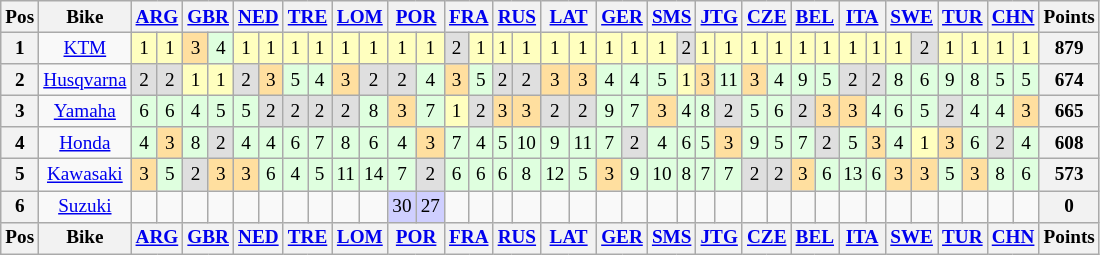<table class="wikitable" style="font-size: 80%; text-align:center">
<tr valign="top">
<th valign="middle">Pos</th>
<th valign="middle">Bike</th>
<th colspan=2><a href='#'>ARG</a><br></th>
<th colspan=2><a href='#'>GBR</a><br></th>
<th colspan=2><a href='#'>NED</a><br></th>
<th colspan=2><a href='#'>TRE</a><br></th>
<th colspan=2><a href='#'>LOM</a><br></th>
<th colspan=2><a href='#'>POR</a><br></th>
<th colspan=2><a href='#'>FRA</a><br></th>
<th colspan=2><a href='#'>RUS</a><br></th>
<th colspan=2><a href='#'>LAT</a><br></th>
<th colspan=2><a href='#'>GER</a><br></th>
<th colspan=2><a href='#'>SMS</a><br></th>
<th colspan=2><a href='#'>JTG</a><br></th>
<th colspan=2><a href='#'>CZE</a><br></th>
<th colspan=2><a href='#'>BEL</a><br></th>
<th colspan=2><a href='#'>ITA</a><br></th>
<th colspan=2><a href='#'>SWE</a><br></th>
<th colspan=2><a href='#'>TUR</a><br></th>
<th colspan=2><a href='#'>CHN</a><br></th>
<th valign="middle">Points</th>
</tr>
<tr>
<th>1</th>
<td><a href='#'>KTM</a></td>
<td style="background:#ffffbf;">1</td>
<td style="background:#ffffbf;">1</td>
<td style="background:#ffdf9f;">3</td>
<td style="background:#dfffdf;">4</td>
<td style="background:#ffffbf;">1</td>
<td style="background:#ffffbf;">1</td>
<td style="background:#ffffbf;">1</td>
<td style="background:#ffffbf;">1</td>
<td style="background:#ffffbf;">1</td>
<td style="background:#ffffbf;">1</td>
<td style="background:#ffffbf;">1</td>
<td style="background:#ffffbf;">1</td>
<td style="background:#dfdfdf;">2</td>
<td style="background:#ffffbf;">1</td>
<td style="background:#ffffbf;">1</td>
<td style="background:#ffffbf;">1</td>
<td style="background:#ffffbf;">1</td>
<td style="background:#ffffbf;">1</td>
<td style="background:#ffffbf;">1</td>
<td style="background:#ffffbf;">1</td>
<td style="background:#ffffbf;">1</td>
<td style="background:#dfdfdf;">2</td>
<td style="background:#ffffbf;">1</td>
<td style="background:#ffffbf;">1</td>
<td style="background:#ffffbf;">1</td>
<td style="background:#ffffbf;">1</td>
<td style="background:#ffffbf;">1</td>
<td style="background:#ffffbf;">1</td>
<td style="background:#ffffbf;">1</td>
<td style="background:#ffffbf;">1</td>
<td style="background:#ffffbf;">1</td>
<td style="background:#dfdfdf;">2</td>
<td style="background:#ffffbf;">1</td>
<td style="background:#ffffbf;">1</td>
<td style="background:#ffffbf;">1</td>
<td style="background:#ffffbf;">1</td>
<th>879</th>
</tr>
<tr>
<th>2</th>
<td><a href='#'>Husqvarna</a></td>
<td style="background:#dfdfdf;">2</td>
<td style="background:#dfdfdf;">2</td>
<td style="background:#ffffbf;">1</td>
<td style="background:#ffffbf;">1</td>
<td style="background:#dfdfdf;">2</td>
<td style="background:#ffdf9f;">3</td>
<td style="background:#dfffdf;">5</td>
<td style="background:#dfffdf;">4</td>
<td style="background:#ffdf9f;">3</td>
<td style="background:#dfdfdf;">2</td>
<td style="background:#dfdfdf;">2</td>
<td style="background:#dfffdf;">4</td>
<td style="background:#ffdf9f;">3</td>
<td style="background:#dfffdf;">5</td>
<td style="background:#dfdfdf;">2</td>
<td style="background:#dfdfdf;">2</td>
<td style="background:#ffdf9f;">3</td>
<td style="background:#ffdf9f;">3</td>
<td style="background:#dfffdf;">4</td>
<td style="background:#dfffdf;">4</td>
<td style="background:#dfffdf;">5</td>
<td style="background:#ffffbf;">1</td>
<td style="background:#ffdf9f;">3</td>
<td style="background:#dfffdf;">11</td>
<td style="background:#ffdf9f;">3</td>
<td style="background:#dfffdf;">4</td>
<td style="background:#dfffdf;">9</td>
<td style="background:#dfffdf;">5</td>
<td style="background:#dfdfdf;">2</td>
<td style="background:#dfdfdf;">2</td>
<td style="background:#dfffdf;">8</td>
<td style="background:#dfffdf;">6</td>
<td style="background:#dfffdf;">9</td>
<td style="background:#dfffdf;">8</td>
<td style="background:#dfffdf;">5</td>
<td style="background:#dfffdf;">5</td>
<th>674</th>
</tr>
<tr>
<th>3</th>
<td><a href='#'>Yamaha</a></td>
<td style="background:#dfffdf;">6</td>
<td style="background:#dfffdf;">6</td>
<td style="background:#dfffdf;">4</td>
<td style="background:#dfffdf;">5</td>
<td style="background:#dfffdf;">5</td>
<td style="background:#dfdfdf;">2</td>
<td style="background:#dfdfdf;">2</td>
<td style="background:#dfdfdf;">2</td>
<td style="background:#dfdfdf;">2</td>
<td style="background:#dfffdf;">8</td>
<td style="background:#ffdf9f;">3</td>
<td style="background:#dfffdf;">7</td>
<td style="background:#ffffbf;">1</td>
<td style="background:#dfdfdf;">2</td>
<td style="background:#ffdf9f;">3</td>
<td style="background:#ffdf9f;">3</td>
<td style="background:#dfdfdf;">2</td>
<td style="background:#dfdfdf;">2</td>
<td style="background:#dfffdf;">9</td>
<td style="background:#dfffdf;">7</td>
<td style="background:#ffdf9f;">3</td>
<td style="background:#dfffdf;">4</td>
<td style="background:#dfffdf;">8</td>
<td style="background:#dfdfdf;">2</td>
<td style="background:#dfffdf;">5</td>
<td style="background:#dfffdf;">6</td>
<td style="background:#dfdfdf;">2</td>
<td style="background:#ffdf9f;">3</td>
<td style="background:#ffdf9f;">3</td>
<td style="background:#dfffdf;">4</td>
<td style="background:#dfffdf;">6</td>
<td style="background:#dfffdf;">5</td>
<td style="background:#dfdfdf;">2</td>
<td style="background:#dfffdf;">4</td>
<td style="background:#dfffdf;">4</td>
<td style="background:#ffdf9f;">3</td>
<th>665</th>
</tr>
<tr>
<th>4</th>
<td><a href='#'>Honda</a></td>
<td style="background:#dfffdf;">4</td>
<td style="background:#ffdf9f;">3</td>
<td style="background:#dfffdf;">8</td>
<td style="background:#dfdfdf;">2</td>
<td style="background:#dfffdf;">4</td>
<td style="background:#dfffdf;">4</td>
<td style="background:#dfffdf;">6</td>
<td style="background:#dfffdf;">7</td>
<td style="background:#dfffdf;">8</td>
<td style="background:#dfffdf;">6</td>
<td style="background:#dfffdf;">4</td>
<td style="background:#ffdf9f;">3</td>
<td style="background:#dfffdf;">7</td>
<td style="background:#dfffdf;">4</td>
<td style="background:#dfffdf;">5</td>
<td style="background:#dfffdf;">10</td>
<td style="background:#dfffdf;">9</td>
<td style="background:#dfffdf;">11</td>
<td style="background:#dfffdf;">7</td>
<td style="background:#dfdfdf;">2</td>
<td style="background:#dfffdf;">4</td>
<td style="background:#dfffdf;">6</td>
<td style="background:#dfffdf;">5</td>
<td style="background:#ffdf9f;">3</td>
<td style="background:#dfffdf;">9</td>
<td style="background:#dfffdf;">5</td>
<td style="background:#dfffdf;">7</td>
<td style="background:#dfdfdf;">2</td>
<td style="background:#dfffdf;">5</td>
<td style="background:#ffdf9f;">3</td>
<td style="background:#dfffdf;">4</td>
<td style="background:#ffffbf;">1</td>
<td style="background:#ffdf9f;">3</td>
<td style="background:#dfffdf;">6</td>
<td style="background:#dfdfdf;">2</td>
<td style="background:#dfffdf;">4</td>
<th>608</th>
</tr>
<tr>
<th>5</th>
<td><a href='#'>Kawasaki</a></td>
<td style="background:#ffdf9f;">3</td>
<td style="background:#dfffdf;">5</td>
<td style="background:#dfdfdf;">2</td>
<td style="background:#ffdf9f;">3</td>
<td style="background:#ffdf9f;">3</td>
<td style="background:#dfffdf;">6</td>
<td style="background:#dfffdf;">4</td>
<td style="background:#dfffdf;">5</td>
<td style="background:#dfffdf;">11</td>
<td style="background:#dfffdf;">14</td>
<td style="background:#dfffdf;">7</td>
<td style="background:#dfdfdf;">2</td>
<td style="background:#dfffdf;">6</td>
<td style="background:#dfffdf;">6</td>
<td style="background:#dfffdf;">6</td>
<td style="background:#dfffdf;">8</td>
<td style="background:#dfffdf;">12</td>
<td style="background:#dfffdf;">5</td>
<td style="background:#ffdf9f;">3</td>
<td style="background:#dfffdf;">9</td>
<td style="background:#dfffdf;">10</td>
<td style="background:#dfffdf;">8</td>
<td style="background:#dfffdf;">7</td>
<td style="background:#dfffdf;">7</td>
<td style="background:#dfdfdf;">2</td>
<td style="background:#dfdfdf;">2</td>
<td style="background:#ffdf9f;">3</td>
<td style="background:#dfffdf;">6</td>
<td style="background:#dfffdf;">13</td>
<td style="background:#dfffdf;">6</td>
<td style="background:#ffdf9f;">3</td>
<td style="background:#ffdf9f;">3</td>
<td style="background:#dfffdf;">5</td>
<td style="background:#ffdf9f;">3</td>
<td style="background:#dfffdf;">8</td>
<td style="background:#dfffdf;">6</td>
<th>573</th>
</tr>
<tr>
<th>6</th>
<td><a href='#'>Suzuki</a></td>
<td></td>
<td></td>
<td></td>
<td></td>
<td></td>
<td></td>
<td></td>
<td></td>
<td></td>
<td></td>
<td style="background:#cfcfff;">30</td>
<td style="background:#cfcfff;">27</td>
<td></td>
<td></td>
<td></td>
<td></td>
<td></td>
<td></td>
<td></td>
<td></td>
<td></td>
<td></td>
<td></td>
<td></td>
<td></td>
<td></td>
<td></td>
<td></td>
<td></td>
<td></td>
<td></td>
<td></td>
<td></td>
<td></td>
<td></td>
<td></td>
<th>0</th>
</tr>
<tr valign="top">
<th valign="middle">Pos</th>
<th valign="middle">Bike</th>
<th colspan=2><a href='#'>ARG</a><br></th>
<th colspan=2><a href='#'>GBR</a><br></th>
<th colspan=2><a href='#'>NED</a><br></th>
<th colspan=2><a href='#'>TRE</a><br></th>
<th colspan=2><a href='#'>LOM</a><br></th>
<th colspan=2><a href='#'>POR</a><br></th>
<th colspan=2><a href='#'>FRA</a><br></th>
<th colspan=2><a href='#'>RUS</a><br></th>
<th colspan=2><a href='#'>LAT</a><br></th>
<th colspan=2><a href='#'>GER</a><br></th>
<th colspan=2><a href='#'>SMS</a><br></th>
<th colspan=2><a href='#'>JTG</a><br></th>
<th colspan=2><a href='#'>CZE</a><br></th>
<th colspan=2><a href='#'>BEL</a><br></th>
<th colspan=2><a href='#'>ITA</a><br></th>
<th colspan=2><a href='#'>SWE</a><br></th>
<th colspan=2><a href='#'>TUR</a><br></th>
<th colspan=2><a href='#'>CHN</a><br></th>
<th valign="middle">Points</th>
</tr>
</table>
